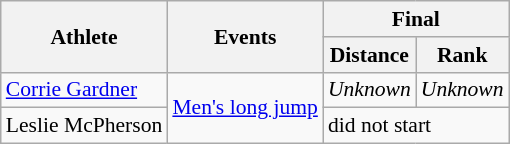<table class=wikitable style="font-size:90%">
<tr>
<th rowspan="2">Athlete</th>
<th rowspan="2">Events</th>
<th colspan="2">Final</th>
</tr>
<tr>
<th>Distance</th>
<th>Rank</th>
</tr>
<tr>
<td><a href='#'>Corrie Gardner</a></td>
<td rowspan=2><a href='#'>Men's long jump</a></td>
<td align="center"><em>Unknown</em></td>
<td align="center"><em>Unknown</em></td>
</tr>
<tr>
<td>Leslie McPherson</td>
<td colspan=2>did not start</td>
</tr>
</table>
